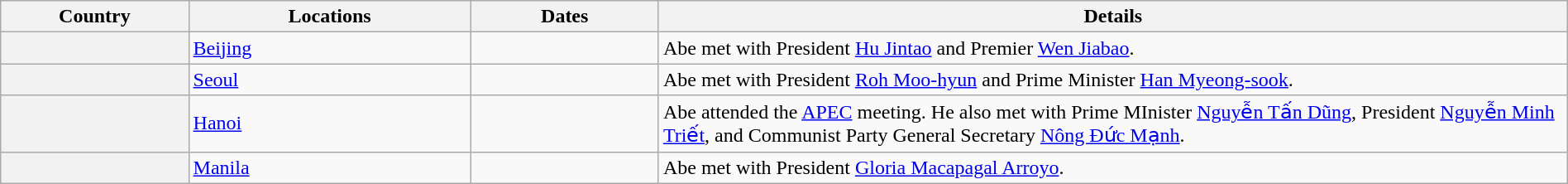<table class="wikitable sortable" border="1" style="margin: 1em auto 1em auto">
<tr>
<th scope="col" style="width: 12%;">Country</th>
<th scope="col" style="width: 18%;">Locations</th>
<th scope="col" style="width: 12%;">Dates</th>
<th>Details</th>
</tr>
<tr>
<th scope="row"></th>
<td><a href='#'>Beijing</a></td>
<td></td>
<td>Abe met with President <a href='#'>Hu Jintao</a> and Premier <a href='#'>Wen Jiabao</a>.</td>
</tr>
<tr>
<th scope="row"></th>
<td><a href='#'>Seoul</a></td>
<td></td>
<td>Abe met with President <a href='#'>Roh Moo-hyun</a> and Prime Minister <a href='#'>Han Myeong-sook</a>.</td>
</tr>
<tr>
<th></th>
<td><a href='#'>Hanoi</a></td>
<td></td>
<td>Abe attended the <a href='#'>APEC</a> meeting. He also met with Prime MInister <a href='#'>Nguyễn Tấn Dũng</a>, President <a href='#'>Nguyễn Minh Triết</a>, and Communist Party General Secretary <a href='#'>Nông Đức Mạnh</a>.</td>
</tr>
<tr>
<th scope="row"></th>
<td><a href='#'>Manila</a></td>
<td></td>
<td>Abe met with President <a href='#'>Gloria Macapagal Arroyo</a>.</td>
</tr>
</table>
